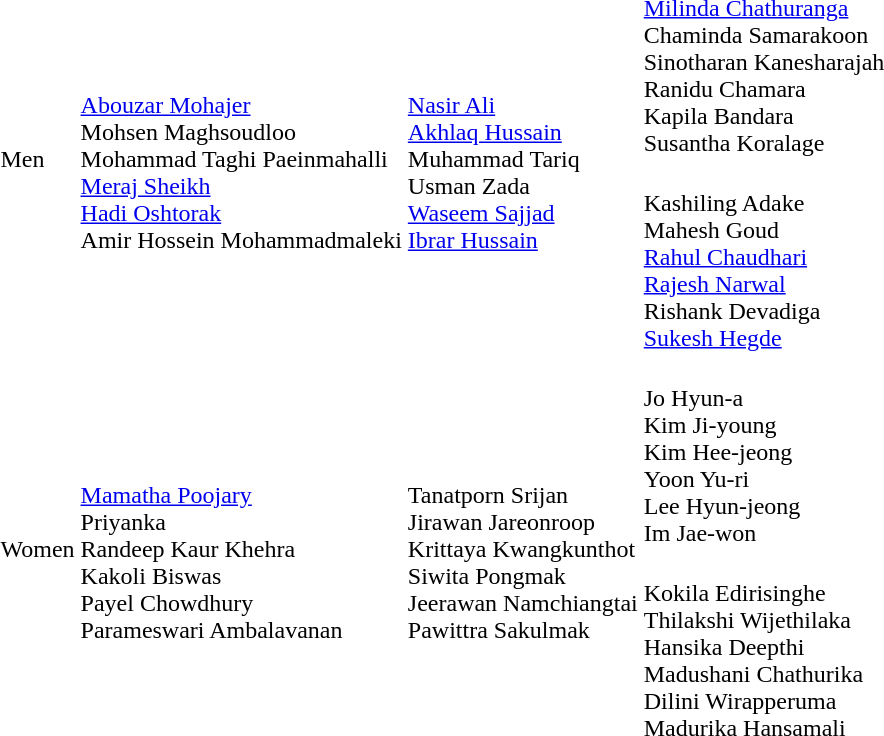<table>
<tr>
<td rowspan=2>Men</td>
<td rowspan=2><br><a href='#'>Abouzar Mohajer</a><br>Mohsen Maghsoudloo<br>Mohammad Taghi Paeinmahalli<br><a href='#'>Meraj Sheikh</a><br><a href='#'>Hadi Oshtorak</a><br>Amir Hossein Mohammadmaleki</td>
<td rowspan=2><br><a href='#'>Nasir Ali</a><br><a href='#'>Akhlaq Hussain</a><br>Muhammad Tariq<br>Usman Zada<br><a href='#'>Waseem Sajjad</a><br><a href='#'>Ibrar Hussain</a></td>
<td><br><a href='#'>Milinda Chathuranga</a><br>Chaminda Samarakoon<br>Sinotharan Kanesharajah<br>Ranidu Chamara<br>Kapila Bandara<br>Susantha Koralage</td>
</tr>
<tr>
<td><br>Kashiling Adake<br>Mahesh Goud<br><a href='#'>Rahul Chaudhari</a><br><a href='#'>Rajesh Narwal</a><br>Rishank Devadiga<br><a href='#'>Sukesh Hegde</a></td>
</tr>
<tr>
<td rowspan=2>Women</td>
<td rowspan=2><br><a href='#'>Mamatha Poojary</a><br>Priyanka<br>Randeep Kaur Khehra<br>Kakoli Biswas<br>Payel Chowdhury<br>Parameswari Ambalavanan</td>
<td rowspan=2><br>Tanatporn Srijan<br>Jirawan Jareonroop<br>Krittaya Kwangkunthot<br>Siwita Pongmak<br>Jeerawan Namchiangtai<br>Pawittra Sakulmak</td>
<td><br>Jo Hyun-a<br>Kim Ji-young<br>Kim Hee-jeong<br>Yoon Yu-ri<br>Lee Hyun-jeong<br>Im Jae-won</td>
</tr>
<tr>
<td><br>Kokila Edirisinghe<br>Thilakshi Wijethilaka<br>Hansika Deepthi<br>Madushani Chathurika<br>Dilini Wirapperuma<br>Madurika Hansamali</td>
</tr>
</table>
